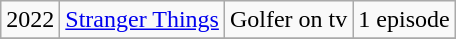<table class="wikitable sortable">
<tr>
<td>2022</td>
<td><a href='#'>Stranger Things</a></td>
<td>Golfer on tv</td>
<td>1 episode</td>
</tr>
<tr>
</tr>
</table>
